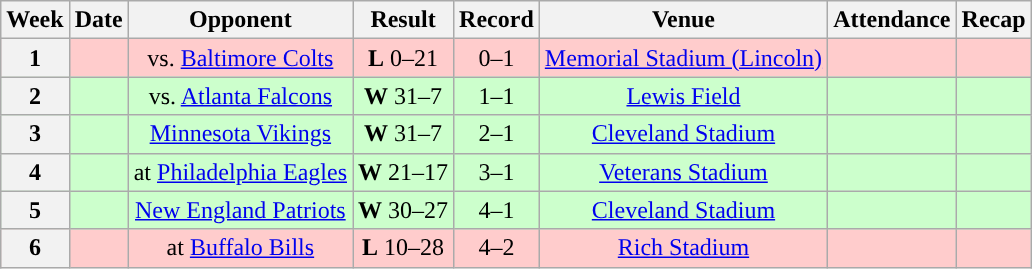<table class="wikitable" style="text-align:center">
<tr>
<th>Week</th>
<th>Date</th>
<th>Opponent</th>
<th>Result</th>
<th>Record</th>
<th>Venue</th>
<th>Attendance</th>
<th>Recap</th>
</tr>
<tr style="background: #fcc;">
<th>1</th>
<td></td>
<td>vs. <a href='#'>Baltimore Colts</a></td>
<td><strong>L</strong> 0–21</td>
<td>0–1</td>
<td><a href='#'>Memorial Stadium (Lincoln)</a></td>
<td></td>
<td></td>
</tr>
<tr style="background: #cfc;">
<th>2</th>
<td></td>
<td>vs. <a href='#'>Atlanta Falcons</a></td>
<td><strong>W</strong>  31–7</td>
<td>1–1</td>
<td><a href='#'>Lewis Field</a></td>
<td></td>
<td></td>
</tr>
<tr style="background: #cfc;">
<th>3</th>
<td></td>
<td><a href='#'>Minnesota Vikings</a></td>
<td><strong>W</strong> 31–7</td>
<td>2–1</td>
<td><a href='#'>Cleveland Stadium</a></td>
<td></td>
<td></td>
</tr>
<tr style="background: #cfc;">
<th>4</th>
<td></td>
<td>at <a href='#'>Philadelphia Eagles</a></td>
<td><strong>W</strong> 21–17</td>
<td>3–1</td>
<td><a href='#'>Veterans Stadium</a></td>
<td></td>
<td></td>
</tr>
<tr style="background: #cfc;">
<th>5</th>
<td></td>
<td><a href='#'>New England Patriots</a></td>
<td><strong>W</strong> 30–27</td>
<td>4–1</td>
<td><a href='#'>Cleveland Stadium</a></td>
<td></td>
<td></td>
</tr>
<tr style="background: #fcc;">
<th>6</th>
<td></td>
<td>at <a href='#'>Buffalo Bills</a></td>
<td><strong>L</strong> 10–28</td>
<td>4–2</td>
<td><a href='#'>Rich Stadium</a></td>
<td></td>
<td></td>
</tr>
</table>
